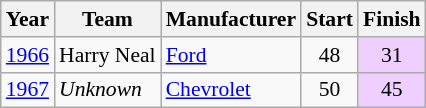<table class="wikitable" style="font-size: 90%;">
<tr>
<th>Year</th>
<th>Team</th>
<th>Manufacturer</th>
<th>Start</th>
<th>Finish</th>
</tr>
<tr>
<td><a href='#'>1966</a></td>
<td>Harry Neal</td>
<td><a href='#'>Ford</a></td>
<td align=center>48</td>
<td align=center style="background:#EFCFFF;">31</td>
</tr>
<tr>
<td><a href='#'>1967</a></td>
<td><em>Unknown</em></td>
<td><a href='#'>Chevrolet</a></td>
<td align=center>50</td>
<td align=center style="background:#EFCFFF;">45</td>
</tr>
</table>
